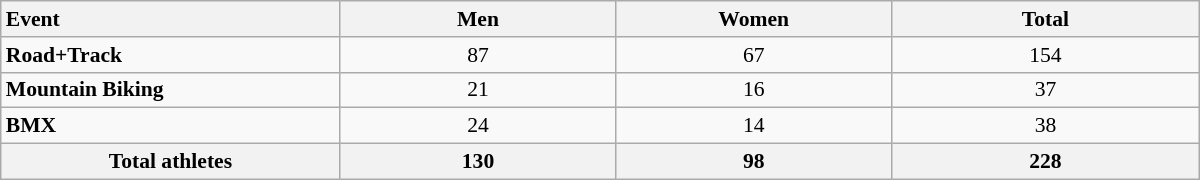<table class="wikitable collapsible sortable"  style="width:800px; text-align:center; font-size:90%;">
<tr>
<th style="text-align:left; width:100px;">Event</th>
<th width=80>Men</th>
<th width=80>Women</th>
<th width=90>Total</th>
</tr>
<tr>
<td align=left><strong>Road+Track</strong></td>
<td>87</td>
<td>67</td>
<td>154</td>
</tr>
<tr>
<td align=left><strong>Mountain Biking</strong></td>
<td>21</td>
<td>16</td>
<td>37</td>
</tr>
<tr>
<td align=left><strong>BMX</strong></td>
<td>24</td>
<td>14</td>
<td>38</td>
</tr>
<tr class="sortbottom">
<th>Total athletes</th>
<th>130</th>
<th>98</th>
<th>228</th>
</tr>
</table>
